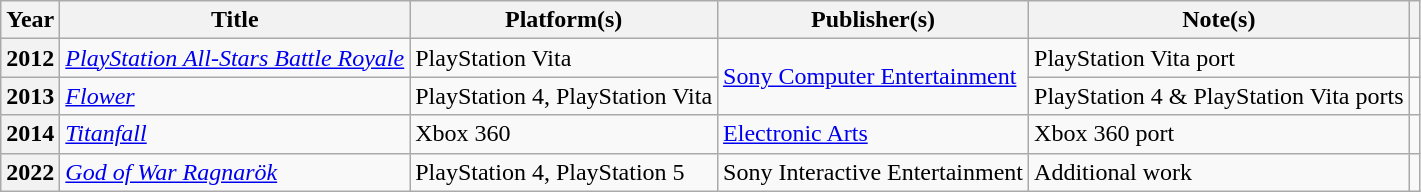<table class="wikitable sortable plainrowheaders">
<tr>
<th scope="col">Year</th>
<th scope="col">Title</th>
<th scope="col">Platform(s)</th>
<th scope="col">Publisher(s)</th>
<th scope="col">Note(s)</th>
<th scope="col" class="unsortable"></th>
</tr>
<tr>
<th scope="row">2012</th>
<td><em><a href='#'>PlayStation All-Stars Battle Royale</a></em></td>
<td>PlayStation Vita</td>
<td rowspan="2"><a href='#'>Sony Computer Entertainment</a></td>
<td>PlayStation Vita port</td>
<td></td>
</tr>
<tr>
<th scope="row">2013</th>
<td><em><a href='#'>Flower</a></em></td>
<td>PlayStation 4, PlayStation Vita</td>
<td>PlayStation 4 & PlayStation Vita ports</td>
<td></td>
</tr>
<tr>
<th scope="row">2014</th>
<td><em><a href='#'>Titanfall</a></em></td>
<td>Xbox 360</td>
<td><a href='#'>Electronic Arts</a></td>
<td>Xbox 360 port</td>
<td></td>
</tr>
<tr>
<th scope="row">2022</th>
<td><em><a href='#'>God of War Ragnarök</a></em></td>
<td>PlayStation 4, PlayStation 5</td>
<td>Sony Interactive Entertainment</td>
<td>Additional work</td>
<td></td>
</tr>
</table>
